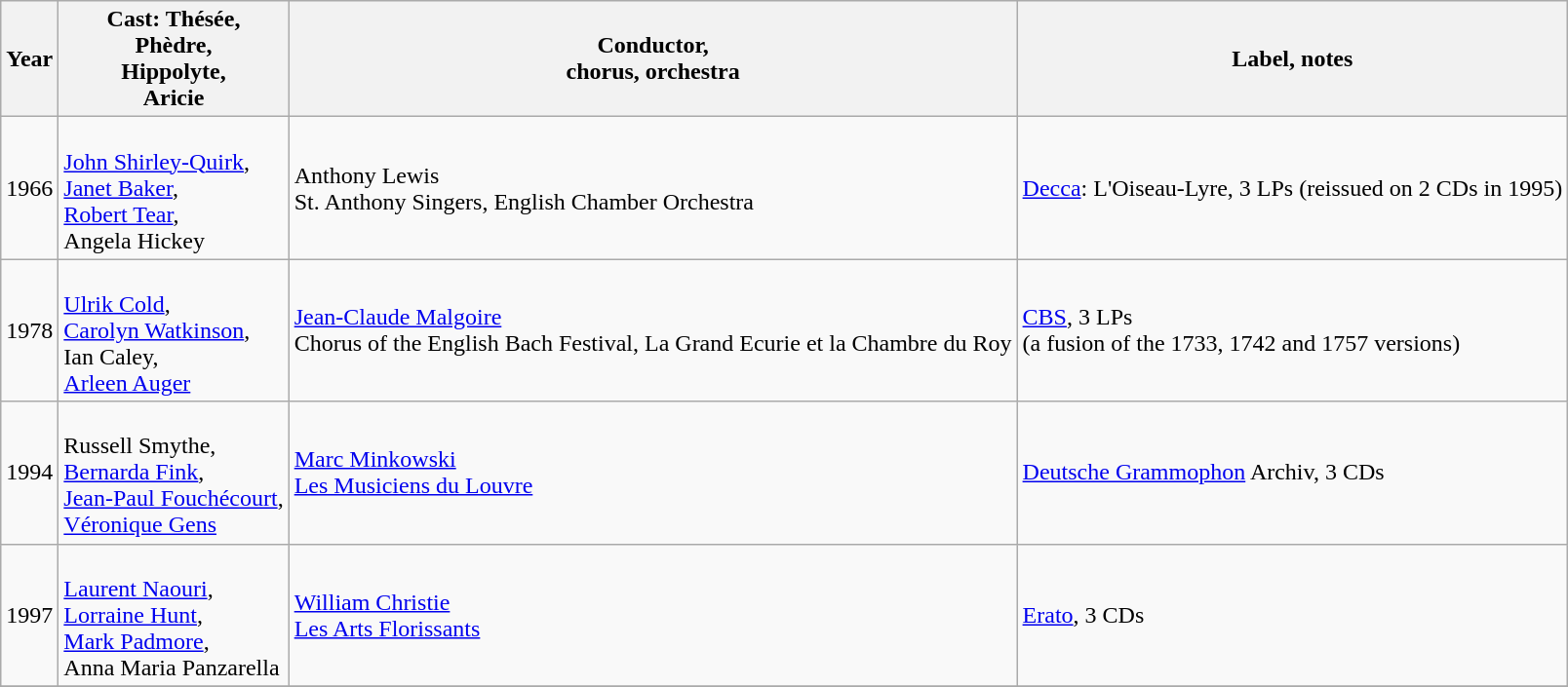<table class="wikitable">
<tr>
<th>Year</th>
<th>Cast: Thésée,<br>Phèdre,<br>Hippolyte,<br>Aricie</th>
<th>Conductor,<br>chorus, orchestra</th>
<th>Label, notes</th>
</tr>
<tr>
<td>1966</td>
<td><br><a href='#'>John Shirley-Quirk</a>,<br><a href='#'>Janet Baker</a>,<br><a href='#'>Robert Tear</a>,<br>Angela Hickey</td>
<td>Anthony Lewis <br> St. Anthony Singers, English Chamber Orchestra</td>
<td><a href='#'>Decca</a>: L'Oiseau-Lyre, 3 LPs (reissued on 2 CDs in 1995)</td>
</tr>
<tr>
<td>1978</td>
<td><br><a href='#'>Ulrik Cold</a>, <br><a href='#'>Carolyn Watkinson</a>,<br>Ian Caley,<br><a href='#'>Arleen Auger</a></td>
<td><a href='#'>Jean-Claude Malgoire</a> <br> Chorus of the English Bach Festival, La Grand Ecurie et la Chambre du Roy</td>
<td><a href='#'>CBS</a>, 3 LPs<br>(a fusion of the 1733, 1742 and 1757 versions)</td>
</tr>
<tr>
<td>1994</td>
<td><br>Russell Smythe,<br><a href='#'>Bernarda Fink</a>,<br><a href='#'>Jean-Paul Fouchécourt</a>,<br><a href='#'>Véronique Gens</a></td>
<td><a href='#'>Marc Minkowski</a><br> <a href='#'>Les Musiciens du Louvre</a></td>
<td><a href='#'>Deutsche Grammophon</a> Archiv, 3 CDs</td>
</tr>
<tr>
<td>1997</td>
<td><br><a href='#'>Laurent Naouri</a>,<br><a href='#'>Lorraine Hunt</a>,<br><a href='#'>Mark Padmore</a>,<br>Anna Maria Panzarella</td>
<td><a href='#'>William Christie</a><br> <a href='#'>Les Arts Florissants</a></td>
<td><a href='#'>Erato</a>, 3 CDs</td>
</tr>
<tr>
</tr>
</table>
